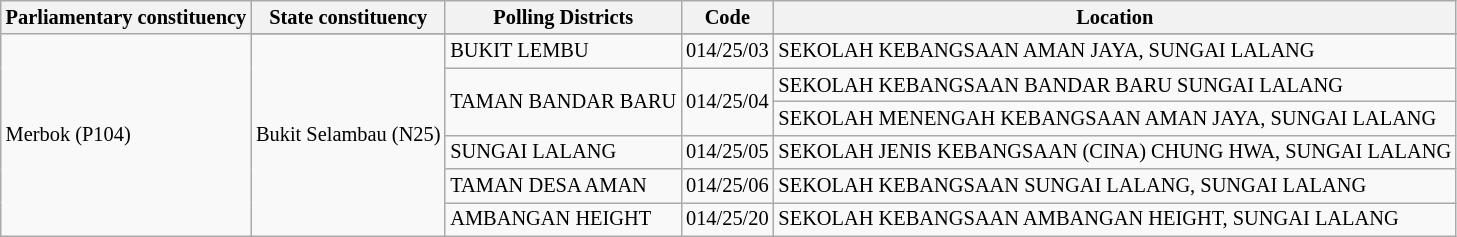<table class="wikitable sortable mw-collapsible" style="white-space:nowrap;font-size:85%">
<tr>
<th>Parliamentary constituency</th>
<th>State constituency</th>
<th>Polling Districts</th>
<th>Code</th>
<th>Location</th>
</tr>
<tr>
<td rowspan="8">Merbok (P104)</td>
</tr>
<tr>
<td rowspan="7">Bukit Selambau (N25)</td>
</tr>
<tr>
<td>BUKIT LEMBU</td>
<td>014/25/03</td>
<td>SEKOLAH KEBANGSAAN AMAN JAYA, SUNGAI LALANG</td>
</tr>
<tr>
<td rowspan="2">TAMAN BANDAR BARU</td>
<td rowspan="2">014/25/04</td>
<td>SEKOLAH KEBANGSAAN BANDAR BARU SUNGAI LALANG</td>
</tr>
<tr>
<td>SEKOLAH MENENGAH KEBANGSAAN AMAN JAYA, SUNGAI LALANG</td>
</tr>
<tr>
<td>SUNGAI LALANG</td>
<td>014/25/05</td>
<td>SEKOLAH JENIS KEBANGSAAN (CINA) CHUNG HWA, SUNGAI LALANG</td>
</tr>
<tr>
<td>TAMAN DESA AMAN</td>
<td>014/25/06</td>
<td>SEKOLAH KEBANGSAAN SUNGAI LALANG, SUNGAI LALANG</td>
</tr>
<tr>
<td>AMBANGAN HEIGHT</td>
<td>014/25/20</td>
<td>SEKOLAH KEBANGSAAN AMBANGAN HEIGHT, SUNGAI LALANG</td>
</tr>
</table>
